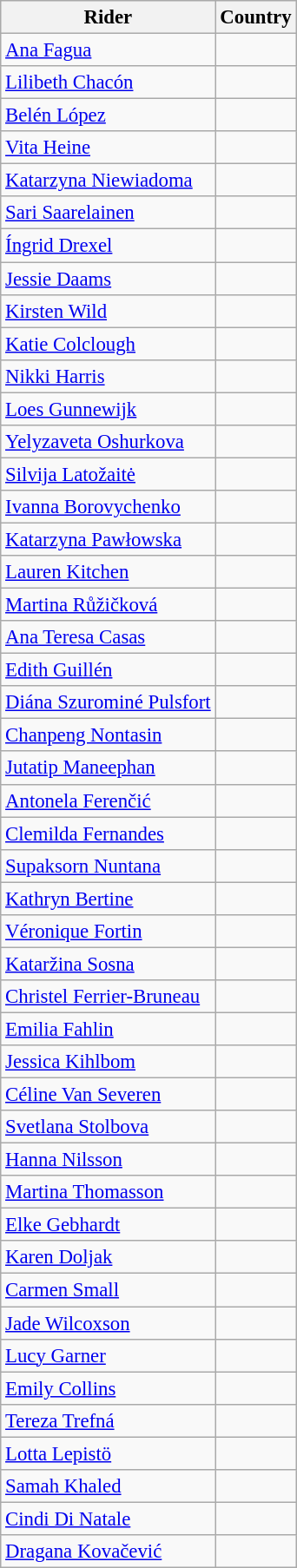<table class="wikitable" style="font-size:95%; text-align:left;">
<tr>
<th>Rider</th>
<th>Country</th>
</tr>
<tr>
<td><a href='#'>Ana Fagua</a></td>
<td></td>
</tr>
<tr>
<td><a href='#'>Lilibeth Chacón</a></td>
<td></td>
</tr>
<tr>
<td><a href='#'>Belén López</a></td>
<td></td>
</tr>
<tr>
<td><a href='#'>Vita Heine</a></td>
<td></td>
</tr>
<tr>
<td><a href='#'>Katarzyna Niewiadoma</a></td>
<td></td>
</tr>
<tr>
<td><a href='#'>Sari Saarelainen</a></td>
<td></td>
</tr>
<tr>
<td><a href='#'>Íngrid Drexel</a></td>
<td></td>
</tr>
<tr>
<td><a href='#'>Jessie Daams</a></td>
<td></td>
</tr>
<tr>
<td><a href='#'>Kirsten Wild</a></td>
<td></td>
</tr>
<tr>
<td><a href='#'>Katie Colclough</a></td>
<td></td>
</tr>
<tr>
<td><a href='#'>Nikki Harris</a></td>
<td></td>
</tr>
<tr>
<td><a href='#'>Loes Gunnewijk</a></td>
<td></td>
</tr>
<tr>
<td><a href='#'>Yelyzaveta Oshurkova</a></td>
<td></td>
</tr>
<tr>
<td><a href='#'>Silvija Latožaitė</a></td>
<td></td>
</tr>
<tr>
<td><a href='#'>Ivanna Borovychenko</a></td>
<td></td>
</tr>
<tr>
<td><a href='#'>Katarzyna Pawłowska</a></td>
<td></td>
</tr>
<tr>
<td><a href='#'>Lauren Kitchen</a></td>
<td></td>
</tr>
<tr>
<td><a href='#'>Martina Růžičková</a></td>
<td></td>
</tr>
<tr>
<td><a href='#'>Ana Teresa Casas</a></td>
<td></td>
</tr>
<tr>
<td><a href='#'>Edith Guillén</a></td>
<td></td>
</tr>
<tr>
<td><a href='#'>Diána Szurominé Pulsfort</a></td>
<td></td>
</tr>
<tr>
<td><a href='#'>Chanpeng Nontasin</a></td>
<td></td>
</tr>
<tr>
<td><a href='#'>Jutatip Maneephan</a></td>
<td></td>
</tr>
<tr>
<td><a href='#'>Antonela Ferenčić</a></td>
<td></td>
</tr>
<tr>
<td><a href='#'>Clemilda Fernandes</a></td>
<td></td>
</tr>
<tr>
<td><a href='#'>Supaksorn Nuntana</a></td>
<td></td>
</tr>
<tr>
<td><a href='#'>Kathryn Bertine</a></td>
<td></td>
</tr>
<tr>
<td><a href='#'>Véronique Fortin</a></td>
<td></td>
</tr>
<tr>
<td><a href='#'>Kataržina Sosna</a></td>
<td></td>
</tr>
<tr>
<td><a href='#'>Christel Ferrier-Bruneau</a></td>
<td></td>
</tr>
<tr>
<td><a href='#'>Emilia Fahlin</a></td>
<td></td>
</tr>
<tr>
<td><a href='#'>Jessica Kihlbom</a></td>
<td></td>
</tr>
<tr>
<td><a href='#'>Céline Van Severen</a></td>
<td></td>
</tr>
<tr>
<td><a href='#'>Svetlana Stolbova</a></td>
<td></td>
</tr>
<tr>
<td><a href='#'>Hanna Nilsson</a></td>
<td></td>
</tr>
<tr>
<td><a href='#'>Martina Thomasson</a></td>
<td></td>
</tr>
<tr>
<td><a href='#'>Elke Gebhardt</a></td>
<td></td>
</tr>
<tr>
<td><a href='#'>Karen Doljak</a></td>
<td></td>
</tr>
<tr>
<td><a href='#'>Carmen Small</a></td>
<td></td>
</tr>
<tr>
<td><a href='#'>Jade Wilcoxson</a></td>
<td></td>
</tr>
<tr>
<td><a href='#'>Lucy Garner</a></td>
<td></td>
</tr>
<tr>
<td><a href='#'>Emily Collins</a></td>
<td></td>
</tr>
<tr>
<td><a href='#'>Tereza Trefná</a></td>
<td></td>
</tr>
<tr>
<td><a href='#'>Lotta Lepistö</a></td>
<td></td>
</tr>
<tr>
<td><a href='#'>Samah Khaled</a></td>
<td></td>
</tr>
<tr>
<td><a href='#'>Cindi Di Natale</a></td>
<td></td>
</tr>
<tr>
<td><a href='#'>Dragana Kovačević</a></td>
<td></td>
</tr>
</table>
